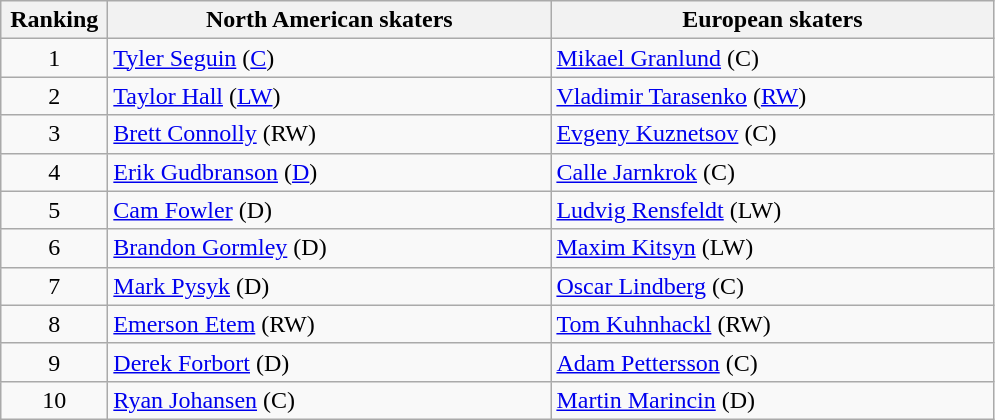<table class="wikitable">
<tr>
<th style="width:4em;">Ranking</th>
<th style="width:18em;">North American skaters</th>
<th style="width:18em;">European skaters</th>
</tr>
<tr>
<td style="text-align:center;">1</td>
<td> <a href='#'>Tyler Seguin</a> (<a href='#'>C</a>)</td>
<td> <a href='#'>Mikael Granlund</a> (C)</td>
</tr>
<tr>
<td style="text-align:center;">2</td>
<td> <a href='#'>Taylor Hall</a> (<a href='#'>LW</a>)</td>
<td> <a href='#'>Vladimir Tarasenko</a> (<a href='#'>RW</a>)</td>
</tr>
<tr>
<td style="text-align:center;">3</td>
<td> <a href='#'>Brett Connolly</a> (RW)</td>
<td> <a href='#'>Evgeny Kuznetsov</a> (C)</td>
</tr>
<tr>
<td style="text-align:center;">4</td>
<td> <a href='#'>Erik Gudbranson</a> (<a href='#'>D</a>)</td>
<td> <a href='#'>Calle Jarnkrok</a> (C)</td>
</tr>
<tr>
<td style="text-align:center;">5</td>
<td> <a href='#'>Cam Fowler</a> (D)</td>
<td> <a href='#'>Ludvig Rensfeldt</a> (LW)</td>
</tr>
<tr>
<td style="text-align:center;">6</td>
<td> <a href='#'>Brandon Gormley</a> (D)</td>
<td> <a href='#'>Maxim Kitsyn</a> (LW)</td>
</tr>
<tr>
<td style="text-align:center;">7</td>
<td> <a href='#'>Mark Pysyk</a> (D)</td>
<td> <a href='#'>Oscar Lindberg</a> (C)</td>
</tr>
<tr>
<td style="text-align:center;">8</td>
<td> <a href='#'>Emerson Etem</a> (RW)</td>
<td> <a href='#'>Tom Kuhnhackl</a> (RW)</td>
</tr>
<tr>
<td style="text-align:center;">9</td>
<td> <a href='#'>Derek Forbort</a> (D)</td>
<td> <a href='#'>Adam Pettersson</a> (C)</td>
</tr>
<tr>
<td style="text-align:center;">10</td>
<td> <a href='#'>Ryan Johansen</a> (C)</td>
<td> <a href='#'>Martin Marincin</a> (D)</td>
</tr>
</table>
